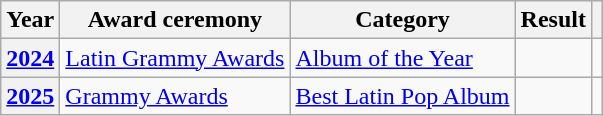<table class="wikitable sortable plainrowheaders">
<tr>
<th scope="col">Year</th>
<th scope="col">Award ceremony</th>
<th scope="col">Category</th>
<th scope="col">Result</th>
<th scope="col"></th>
</tr>
<tr>
<th scope="row"><a href='#'>2024</a></th>
<td><a href='#'>Latin Grammy Awards</a></td>
<td><a href='#'>Album of the Year</a></td>
<td></td>
<td></td>
</tr>
<tr>
<th scope="row"><a href='#'>2025</a></th>
<td><a href='#'>Grammy Awards</a></td>
<td><a href='#'>Best Latin Pop Album</a></td>
<td></td>
<td></td>
</tr>
</table>
